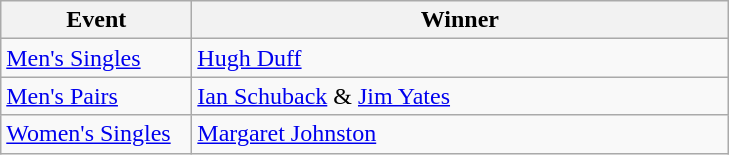<table class="wikitable" style="font-size: 100%">
<tr>
<th width=120>Event</th>
<th width=350>Winner</th>
</tr>
<tr>
<td><a href='#'>Men's Singles</a></td>
<td> <a href='#'>Hugh Duff</a></td>
</tr>
<tr>
<td><a href='#'>Men's Pairs</a></td>
<td> <a href='#'>Ian Schuback</a> &  <a href='#'>Jim Yates</a></td>
</tr>
<tr>
<td><a href='#'>Women's Singles</a></td>
<td> <a href='#'>Margaret Johnston</a></td>
</tr>
</table>
